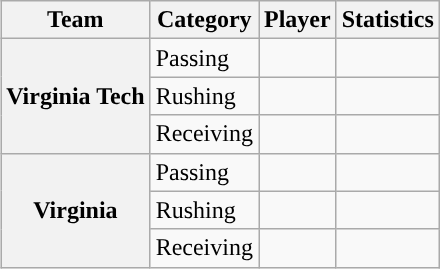<table class="wikitable" style="float:right">
<tr>
<th>Team</th>
<th>Category</th>
<th>Player</th>
<th>Statistics</th>
</tr>
<tr>
<th rowspan=3>Virginia Tech</th>
<td>Passing</td>
<td></td>
<td></td>
</tr>
<tr>
<td>Rushing</td>
<td></td>
<td></td>
</tr>
<tr>
<td>Receiving</td>
<td></td>
<td></td>
</tr>
<tr>
<th rowspan=3>Virginia</th>
<td>Passing</td>
<td></td>
<td></td>
</tr>
<tr>
<td>Rushing</td>
<td></td>
<td></td>
</tr>
<tr>
<td>Receiving</td>
<td></td>
<td></td>
</tr>
</table>
